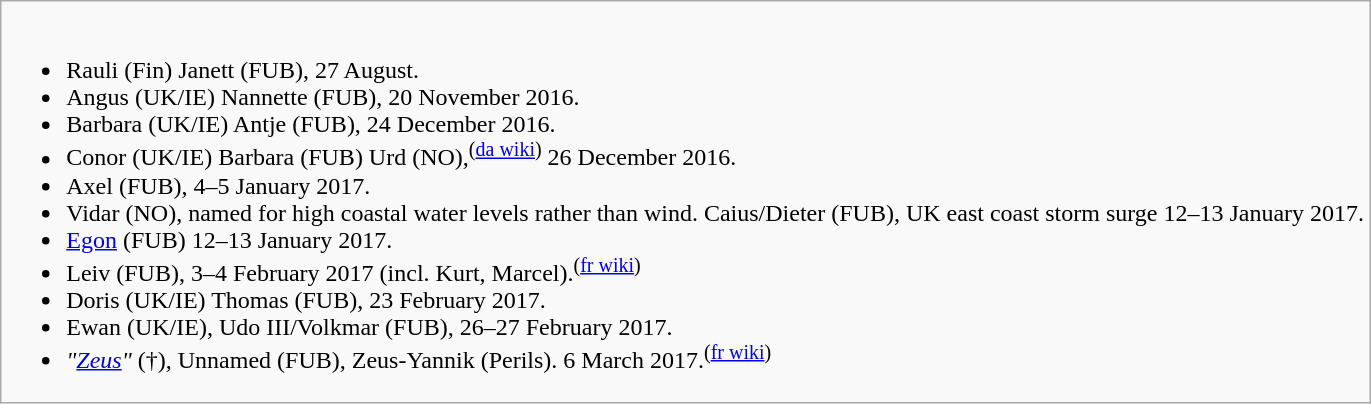<table class="wikitable collapsible innercollapse collapsed">
<tr>
<td><br><ul><li>Rauli (Fin) Janett (FUB), 27 August.</li><li>Angus (UK/IE) Nannette (FUB), 20 November 2016.</li><li>Barbara (UK/IE) Antje (FUB), 24 December 2016.</li><li>Conor (UK/IE) Barbara (FUB) Urd (NO),<sup>(<a href='#'>da wiki</a>)</sup> 26 December 2016.</li><li>Axel (FUB), 4–5 January 2017.</li><li>Vidar (NO), named for high coastal water levels rather than wind. Caius/Dieter (FUB), UK east coast storm surge 12–13 January 2017.</li><li><a href='#'>Egon</a> (FUB) 12–13 January 2017.</li><li>Leiv (FUB), 3–4 February 2017 (incl. Kurt, Marcel).<sup>(<a href='#'>fr wiki</a>)</sup></li><li>Doris (UK/IE) Thomas (FUB), 23 February 2017.</li><li>Ewan (UK/IE), Udo III/Volkmar (FUB), 26–27 February 2017.</li><li><em>"<a href='#'>Zeus</a>"</em> (†), Unnamed (FUB), Zeus-Yannik (Perils). 6 March 2017.<sup>(<a href='#'>fr wiki</a>)</sup></li></ul></td>
</tr>
</table>
